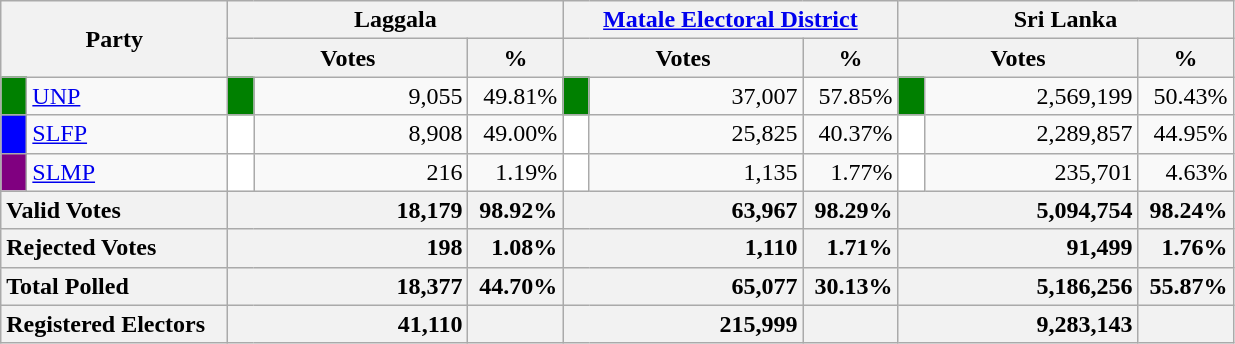<table class="wikitable">
<tr>
<th colspan="2" width="144px"rowspan="2">Party</th>
<th colspan="3" width="216px">Laggala</th>
<th colspan="3" width="216px"><a href='#'>Matale Electoral District</a></th>
<th colspan="3" width="216px">Sri Lanka</th>
</tr>
<tr>
<th colspan="2" width="144px">Votes</th>
<th>%</th>
<th colspan="2" width="144px">Votes</th>
<th>%</th>
<th colspan="2" width="144px">Votes</th>
<th>%</th>
</tr>
<tr>
<td style="background-color:green;" width="10px"></td>
<td style="text-align:left;"><a href='#'>UNP</a></td>
<td style="background-color:green;" width="10px"></td>
<td style="text-align:right;">9,055</td>
<td style="text-align:right;">49.81%</td>
<td style="background-color:green;" width="10px"></td>
<td style="text-align:right;">37,007</td>
<td style="text-align:right;">57.85%</td>
<td style="background-color:green;" width="10px"></td>
<td style="text-align:right;">2,569,199</td>
<td style="text-align:right;">50.43%</td>
</tr>
<tr>
<td style="background-color:blue;" width="10px"></td>
<td style="text-align:left;"><a href='#'>SLFP</a></td>
<td style="background-color:white;" width="10px"></td>
<td style="text-align:right;">8,908</td>
<td style="text-align:right;">49.00%</td>
<td style="background-color:white;" width="10px"></td>
<td style="text-align:right;">25,825</td>
<td style="text-align:right;">40.37%</td>
<td style="background-color:white;" width="10px"></td>
<td style="text-align:right;">2,289,857</td>
<td style="text-align:right;">44.95%</td>
</tr>
<tr>
<td style="background-color:purple;" width="10px"></td>
<td style="text-align:left;"><a href='#'>SLMP</a></td>
<td style="background-color:white;" width="10px"></td>
<td style="text-align:right;">216</td>
<td style="text-align:right;">1.19%</td>
<td style="background-color:white;" width="10px"></td>
<td style="text-align:right;">1,135</td>
<td style="text-align:right;">1.77%</td>
<td style="background-color:white;" width="10px"></td>
<td style="text-align:right;">235,701</td>
<td style="text-align:right;">4.63%</td>
</tr>
<tr>
<th colspan="2" width="144px"style="text-align:left;">Valid Votes</th>
<th style="text-align:right;"colspan="2" width="144px">18,179</th>
<th style="text-align:right;">98.92%</th>
<th style="text-align:right;"colspan="2" width="144px">63,967</th>
<th style="text-align:right;">98.29%</th>
<th style="text-align:right;"colspan="2" width="144px">5,094,754</th>
<th style="text-align:right;">98.24%</th>
</tr>
<tr>
<th colspan="2" width="144px"style="text-align:left;">Rejected Votes</th>
<th style="text-align:right;"colspan="2" width="144px">198</th>
<th style="text-align:right;">1.08%</th>
<th style="text-align:right;"colspan="2" width="144px">1,110</th>
<th style="text-align:right;">1.71%</th>
<th style="text-align:right;"colspan="2" width="144px">91,499</th>
<th style="text-align:right;">1.76%</th>
</tr>
<tr>
<th colspan="2" width="144px"style="text-align:left;">Total Polled</th>
<th style="text-align:right;"colspan="2" width="144px">18,377</th>
<th style="text-align:right;">44.70%</th>
<th style="text-align:right;"colspan="2" width="144px">65,077</th>
<th style="text-align:right;">30.13%</th>
<th style="text-align:right;"colspan="2" width="144px">5,186,256</th>
<th style="text-align:right;">55.87%</th>
</tr>
<tr>
<th colspan="2" width="144px"style="text-align:left;">Registered Electors</th>
<th style="text-align:right;"colspan="2" width="144px">41,110</th>
<th></th>
<th style="text-align:right;"colspan="2" width="144px">215,999</th>
<th></th>
<th style="text-align:right;"colspan="2" width="144px">9,283,143</th>
<th></th>
</tr>
</table>
